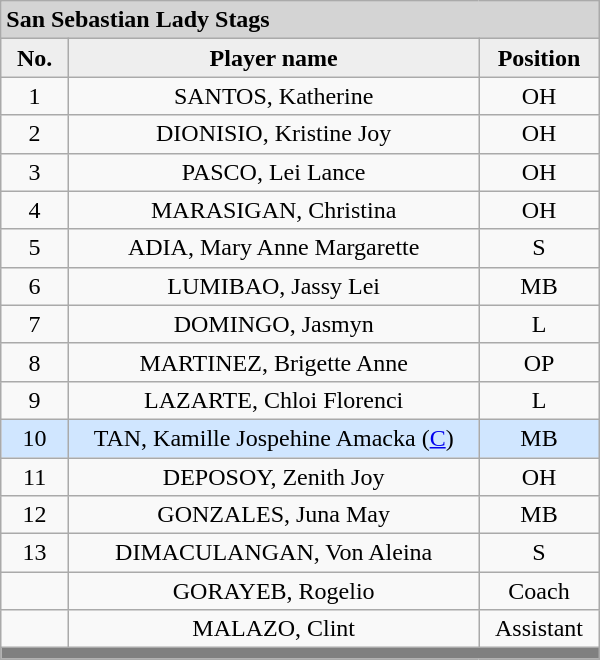<table class='wikitable mw-collapsible mw-collapsed' style='text-align: center; font-size: 100%; width: 400px; border: none;'>
<tr>
<th style="background:#D4D4D4; text-align:left;" colspan=3> San Sebastian Lady Stags</th>
</tr>
<tr style="background:#EEEEEE; font-weight:bold;">
<td width=5%>No.</td>
<td width=40%>Player name</td>
<td width=5%>Position</td>
</tr>
<tr>
<td>1</td>
<td>SANTOS, Katherine</td>
<td>OH</td>
</tr>
<tr>
<td>2</td>
<td>DIONISIO, Kristine Joy</td>
<td>OH</td>
</tr>
<tr>
<td>3</td>
<td>PASCO, Lei Lance</td>
<td>OH</td>
</tr>
<tr>
<td>4</td>
<td>MARASIGAN, Christina</td>
<td>OH</td>
</tr>
<tr>
<td>5</td>
<td>ADIA, Mary Anne Margarette</td>
<td>S</td>
</tr>
<tr>
<td>6</td>
<td>LUMIBAO, Jassy Lei</td>
<td>MB</td>
</tr>
<tr>
<td>7</td>
<td>DOMINGO, Jasmyn</td>
<td>L</td>
</tr>
<tr>
<td>8</td>
<td>MARTINEZ, Brigette Anne</td>
<td>OP</td>
</tr>
<tr>
<td>9</td>
<td>LAZARTE, Chloi Florenci</td>
<td>L</td>
</tr>
<tr style="background: #D0E6FF">
<td>10</td>
<td>TAN, Kamille Jospehine Amacka (<a href='#'>C</a>)</td>
<td>MB</td>
</tr>
<tr>
<td>11</td>
<td>DEPOSOY, Zenith Joy</td>
<td>OH</td>
</tr>
<tr>
<td>12</td>
<td>GONZALES, Juna May</td>
<td>MB</td>
</tr>
<tr>
<td>13</td>
<td>DIMACULANGAN, Von Aleina</td>
<td>S</td>
</tr>
<tr>
<td></td>
<td>GORAYEB, Rogelio</td>
<td>Coach</td>
</tr>
<tr>
<td></td>
<td>MALAZO, Clint</td>
<td>Assistant</td>
</tr>
<tr>
<th style='background: grey;' colspan=3></th>
</tr>
</table>
